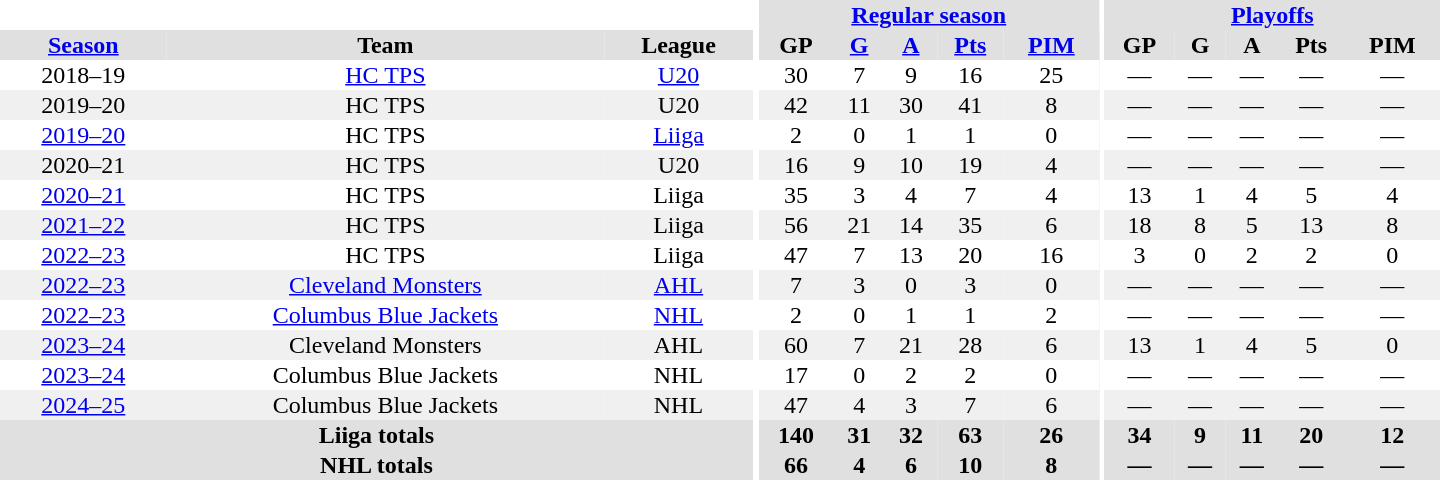<table border="0" cellpadding="1" cellspacing="0" style="text-align:center; width:60em">
<tr bgcolor="#e0e0e0">
<th colspan="3" bgcolor="#ffffff"></th>
<th rowspan="100" bgcolor="#ffffff"></th>
<th colspan="5"><a href='#'>Regular season</a></th>
<th rowspan="100" bgcolor="#ffffff"></th>
<th colspan="5"><a href='#'>Playoffs</a></th>
</tr>
<tr bgcolor="#e0e0e0">
<th><a href='#'>Season</a></th>
<th>Team</th>
<th>League</th>
<th>GP</th>
<th><a href='#'>G</a></th>
<th><a href='#'>A</a></th>
<th><a href='#'>Pts</a></th>
<th><a href='#'>PIM</a></th>
<th>GP</th>
<th>G</th>
<th>A</th>
<th>Pts</th>
<th>PIM</th>
</tr>
<tr>
<td>2018–19</td>
<td><a href='#'>HC TPS</a></td>
<td><a href='#'>U20</a></td>
<td>30</td>
<td>7</td>
<td>9</td>
<td>16</td>
<td>25</td>
<td>—</td>
<td>—</td>
<td>—</td>
<td>—</td>
<td>—</td>
</tr>
<tr bgcolor="#f0f0f0">
<td>2019–20</td>
<td>HC TPS</td>
<td>U20</td>
<td>42</td>
<td>11</td>
<td>30</td>
<td>41</td>
<td>8</td>
<td>—</td>
<td>—</td>
<td>—</td>
<td>—</td>
<td>—</td>
</tr>
<tr>
<td><a href='#'>2019–20</a></td>
<td>HC TPS</td>
<td><a href='#'>Liiga</a></td>
<td>2</td>
<td>0</td>
<td>1</td>
<td>1</td>
<td>0</td>
<td>—</td>
<td>—</td>
<td>—</td>
<td>—</td>
<td>—</td>
</tr>
<tr bgcolor="#f0f0f0">
<td>2020–21</td>
<td>HC TPS</td>
<td>U20</td>
<td>16</td>
<td>9</td>
<td>10</td>
<td>19</td>
<td>4</td>
<td>—</td>
<td>—</td>
<td>—</td>
<td>—</td>
<td>—</td>
</tr>
<tr>
<td><a href='#'>2020–21</a></td>
<td>HC TPS</td>
<td>Liiga</td>
<td>35</td>
<td>3</td>
<td>4</td>
<td>7</td>
<td>4</td>
<td>13</td>
<td>1</td>
<td>4</td>
<td>5</td>
<td>4</td>
</tr>
<tr bgcolor="#f0f0f0">
<td><a href='#'>2021–22</a></td>
<td>HC TPS</td>
<td>Liiga</td>
<td>56</td>
<td>21</td>
<td>14</td>
<td>35</td>
<td>6</td>
<td>18</td>
<td>8</td>
<td>5</td>
<td>13</td>
<td>8</td>
</tr>
<tr>
<td><a href='#'>2022–23</a></td>
<td>HC TPS</td>
<td>Liiga</td>
<td>47</td>
<td>7</td>
<td>13</td>
<td>20</td>
<td>16</td>
<td>3</td>
<td>0</td>
<td>2</td>
<td>2</td>
<td>0</td>
</tr>
<tr bgcolor="#f0f0f0">
<td><a href='#'>2022–23</a></td>
<td><a href='#'>Cleveland Monsters</a></td>
<td><a href='#'>AHL</a></td>
<td>7</td>
<td>3</td>
<td>0</td>
<td>3</td>
<td>0</td>
<td>—</td>
<td>—</td>
<td>—</td>
<td>—</td>
<td>—</td>
</tr>
<tr>
<td><a href='#'>2022–23</a></td>
<td><a href='#'>Columbus Blue Jackets</a></td>
<td><a href='#'>NHL</a></td>
<td>2</td>
<td>0</td>
<td>1</td>
<td>1</td>
<td>2</td>
<td>—</td>
<td>—</td>
<td>—</td>
<td>—</td>
<td>—</td>
</tr>
<tr bgcolor="#f0f0f0">
<td><a href='#'>2023–24</a></td>
<td>Cleveland Monsters</td>
<td>AHL</td>
<td>60</td>
<td>7</td>
<td>21</td>
<td>28</td>
<td>6</td>
<td>13</td>
<td>1</td>
<td>4</td>
<td>5</td>
<td>0</td>
</tr>
<tr>
<td><a href='#'>2023–24</a></td>
<td>Columbus Blue Jackets</td>
<td>NHL</td>
<td>17</td>
<td>0</td>
<td>2</td>
<td>2</td>
<td>0</td>
<td>—</td>
<td>—</td>
<td>—</td>
<td>—</td>
<td>—</td>
</tr>
<tr bgcolor="#f0f0f0">
<td><a href='#'>2024–25</a></td>
<td>Columbus Blue Jackets</td>
<td>NHL</td>
<td>47</td>
<td>4</td>
<td>3</td>
<td>7</td>
<td>6</td>
<td>—</td>
<td>—</td>
<td>—</td>
<td>—</td>
<td>—</td>
</tr>
<tr bgcolor="#e0e0e0">
<th colspan="3">Liiga totals</th>
<th>140</th>
<th>31</th>
<th>32</th>
<th>63</th>
<th>26</th>
<th>34</th>
<th>9</th>
<th>11</th>
<th>20</th>
<th>12</th>
</tr>
<tr bgcolor="#e0e0e0">
<th colspan="3">NHL totals</th>
<th>66</th>
<th>4</th>
<th>6</th>
<th>10</th>
<th>8</th>
<th>—</th>
<th>—</th>
<th>—</th>
<th>—</th>
<th>—</th>
</tr>
</table>
